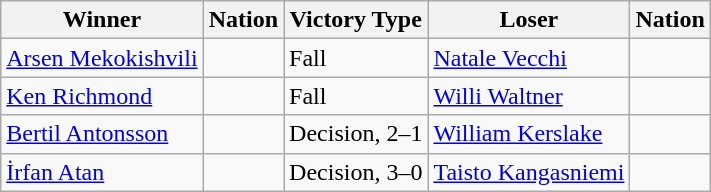<table class="wikitable sortable" style="text-align:left;">
<tr>
<th>Winner</th>
<th>Nation</th>
<th>Victory Type</th>
<th>Loser</th>
<th>Nation</th>
</tr>
<tr>
<td><a href='#'>Arsen Mekokishvili</a></td>
<td></td>
<td>Fall</td>
<td><a href='#'>Natale Vecchi</a></td>
<td></td>
</tr>
<tr>
<td><a href='#'>Ken Richmond</a></td>
<td></td>
<td>Fall</td>
<td><a href='#'>Willi Waltner</a></td>
<td></td>
</tr>
<tr>
<td><a href='#'>Bertil Antonsson</a></td>
<td></td>
<td>Decision, 2–1</td>
<td><a href='#'>William Kerslake</a></td>
<td></td>
</tr>
<tr>
<td><a href='#'>İrfan Atan</a></td>
<td></td>
<td>Decision, 3–0</td>
<td><a href='#'>Taisto Kangasniemi</a></td>
<td></td>
</tr>
</table>
